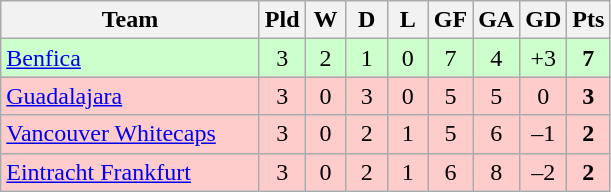<table class="wikitable" style="text-align: center;">
<tr>
<th width=165>Team</th>
<th width=20>Pld</th>
<th width=20>W</th>
<th width=20>D</th>
<th width=20>L</th>
<th width=20>GF</th>
<th width=20>GA</th>
<th width=20>GD</th>
<th width=20>Pts</th>
</tr>
<tr bgcolor=#ccffcc>
<td align=left> <a href='#'>Benfica</a></td>
<td>3</td>
<td>2</td>
<td>1</td>
<td>0</td>
<td>7</td>
<td>4</td>
<td>+3</td>
<td><strong>7</strong></td>
</tr>
<tr bgcolor=#ffcccc>
<td align=left> <a href='#'>Guadalajara</a></td>
<td>3</td>
<td>0</td>
<td>3</td>
<td>0</td>
<td>5</td>
<td>5</td>
<td>0</td>
<td><strong>3</strong></td>
</tr>
<tr bgcolor=#ffcccc>
<td align=left> <a href='#'>Vancouver Whitecaps</a></td>
<td>3</td>
<td>0</td>
<td>2</td>
<td>1</td>
<td>5</td>
<td>6</td>
<td>–1</td>
<td><strong>2</strong></td>
</tr>
<tr bgcolor=#ffcccc>
<td align=left> <a href='#'>Eintracht Frankfurt</a></td>
<td>3</td>
<td>0</td>
<td>2</td>
<td>1</td>
<td>6</td>
<td>8</td>
<td>–2</td>
<td><strong>2</strong></td>
</tr>
</table>
